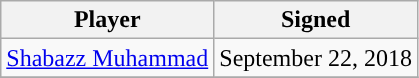<table class="wikitable sortable sortable" style="text-align: center">
<tr>
<th>Player</th>
<th>Signed</th>
</tr>
<tr>
<td><a href='#'>Shabazz Muhammad</a></td>
<td>September 22, 2018</td>
</tr>
<tr>
</tr>
</table>
